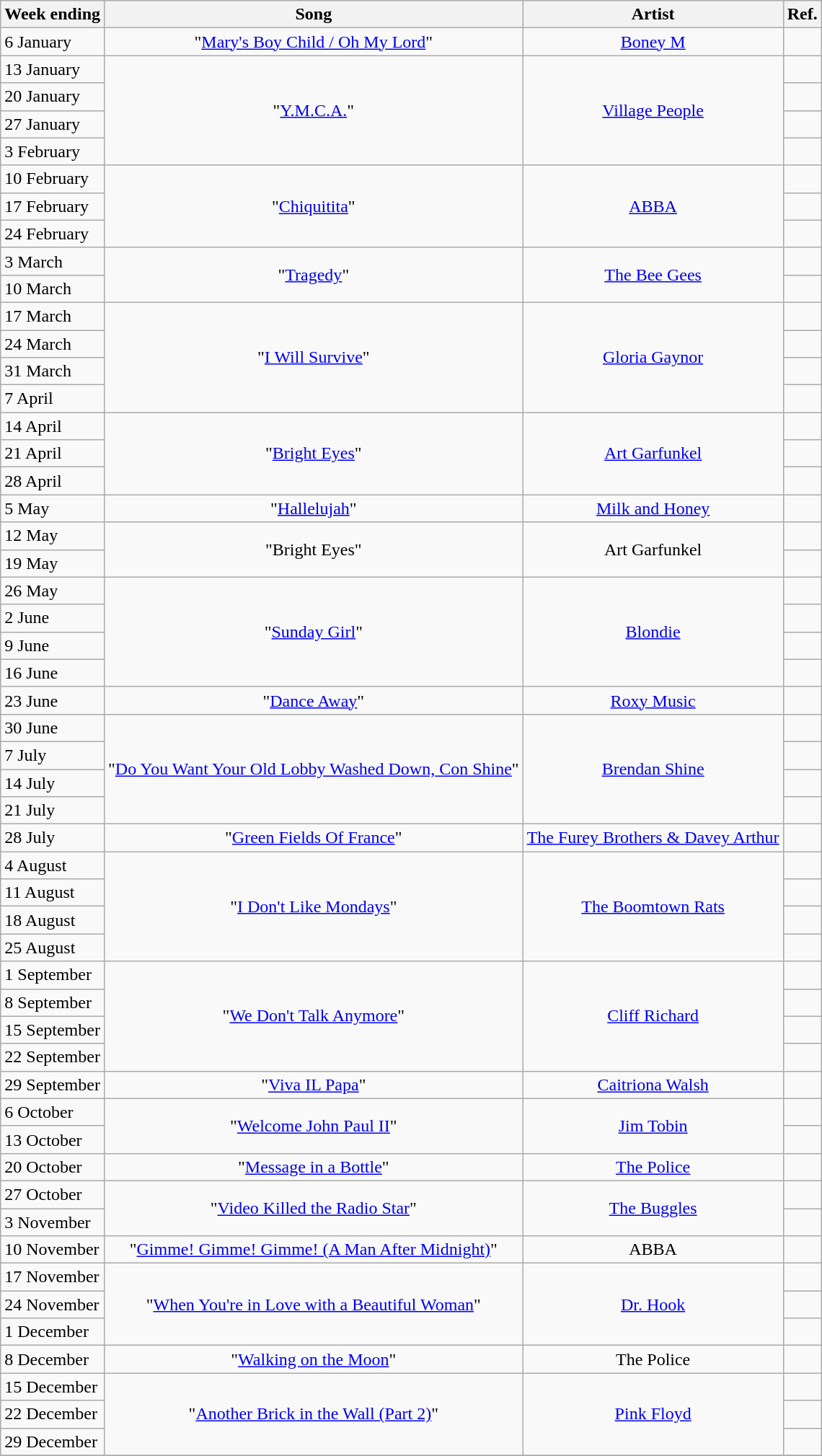<table class="wikitable">
<tr>
<th>Week ending</th>
<th>Song</th>
<th>Artist</th>
<th>Ref.</th>
</tr>
<tr>
<td>6 January</td>
<td align="center">"<a href='#'>Mary's Boy Child / Oh My Lord</a>"</td>
<td align="center"><a href='#'>Boney M</a></td>
<td></td>
</tr>
<tr>
<td>13 January</td>
<td rowspan="4" align="center">"<a href='#'>Y.M.C.A.</a>"</td>
<td rowspan="4" align="center"><a href='#'>Village People</a></td>
<td></td>
</tr>
<tr>
<td>20 January</td>
<td></td>
</tr>
<tr>
<td>27 January</td>
<td></td>
</tr>
<tr>
<td>3 February</td>
<td></td>
</tr>
<tr>
<td>10 February</td>
<td rowspan="3" align="center">"<a href='#'>Chiquitita</a>"</td>
<td rowspan="3" align="center"><a href='#'>ABBA</a></td>
<td></td>
</tr>
<tr>
<td>17 February</td>
<td></td>
</tr>
<tr>
<td>24 February</td>
<td></td>
</tr>
<tr>
<td>3 March</td>
<td rowspan="2" align="center">"<a href='#'>Tragedy</a>"</td>
<td rowspan="2" align="center"><a href='#'>The Bee Gees</a></td>
<td></td>
</tr>
<tr>
<td>10 March</td>
<td></td>
</tr>
<tr>
<td>17 March</td>
<td rowspan="4" align="center">"<a href='#'>I Will Survive</a>"</td>
<td rowspan="4" align="center"><a href='#'>Gloria Gaynor</a></td>
<td></td>
</tr>
<tr>
<td>24 March</td>
<td></td>
</tr>
<tr>
<td>31 March</td>
<td></td>
</tr>
<tr>
<td>7 April</td>
<td></td>
</tr>
<tr>
<td>14 April</td>
<td rowspan="3" align="center">"<a href='#'>Bright Eyes</a>"</td>
<td rowspan="3" align="center"><a href='#'>Art Garfunkel</a></td>
<td></td>
</tr>
<tr>
<td>21 April</td>
<td></td>
</tr>
<tr>
<td>28 April</td>
<td></td>
</tr>
<tr>
<td>5 May</td>
<td align="center">"<a href='#'>Hallelujah</a>"</td>
<td align="center"><a href='#'>Milk and Honey</a></td>
<td></td>
</tr>
<tr>
<td>12 May</td>
<td rowspan="2" align="center">"Bright Eyes"</td>
<td rowspan="2" align="center">Art Garfunkel</td>
<td></td>
</tr>
<tr>
<td>19 May</td>
<td></td>
</tr>
<tr>
<td>26 May</td>
<td rowspan="4" align="center">"<a href='#'>Sunday Girl</a>"</td>
<td rowspan="4" align="center"><a href='#'>Blondie</a></td>
<td></td>
</tr>
<tr>
<td>2 June</td>
<td></td>
</tr>
<tr>
<td>9 June</td>
<td></td>
</tr>
<tr>
<td>16 June</td>
<td></td>
</tr>
<tr>
<td>23 June</td>
<td align="center">"<a href='#'>Dance Away</a>"</td>
<td align="center"><a href='#'>Roxy Music</a></td>
<td></td>
</tr>
<tr>
<td>30 June</td>
<td rowspan="4" align="center">"<a href='#'>Do You Want Your Old Lobby Washed Down, Con Shine</a>"</td>
<td rowspan="4" align="center"><a href='#'>Brendan Shine</a></td>
<td></td>
</tr>
<tr>
<td>7 July</td>
<td></td>
</tr>
<tr>
<td>14 July</td>
<td></td>
</tr>
<tr>
<td>21 July</td>
<td></td>
</tr>
<tr>
<td>28 July</td>
<td rowspan="1" align="center">"<a href='#'>Green Fields Of France</a>"</td>
<td rowspan="1" align="center"><a href='#'>The Furey Brothers & Davey Arthur</a></td>
<td></td>
</tr>
<tr>
<td>4 August</td>
<td rowspan="4" align="center">"<a href='#'>I Don't Like Mondays</a>"</td>
<td rowspan="4" align="center"><a href='#'>The Boomtown Rats</a></td>
<td></td>
</tr>
<tr>
<td>11 August</td>
<td></td>
</tr>
<tr>
<td>18 August</td>
<td></td>
</tr>
<tr>
<td>25 August</td>
<td></td>
</tr>
<tr>
<td>1 September</td>
<td rowspan="4" align="center">"<a href='#'>We Don't Talk Anymore</a>"</td>
<td rowspan="4" align="center"><a href='#'>Cliff Richard</a></td>
<td></td>
</tr>
<tr>
<td>8 September</td>
<td></td>
</tr>
<tr>
<td>15 September</td>
<td></td>
</tr>
<tr>
<td>22 September</td>
<td></td>
</tr>
<tr>
<td>29 September</td>
<td align="center">"<a href='#'>Viva IL Papa</a>"</td>
<td align="center"><a href='#'>Caitriona Walsh</a></td>
<td></td>
</tr>
<tr>
<td>6 October</td>
<td rowspan="2" align="center">"<a href='#'>Welcome John Paul II</a>"</td>
<td rowspan="2" align="center"><a href='#'>Jim Tobin</a></td>
<td></td>
</tr>
<tr>
<td>13 October</td>
<td></td>
</tr>
<tr>
<td>20 October</td>
<td align="center">"<a href='#'>Message in a Bottle</a>"</td>
<td align="center"><a href='#'>The Police</a></td>
<td></td>
</tr>
<tr>
<td>27 October</td>
<td rowspan="2" align="center">"<a href='#'>Video Killed the Radio Star</a>"</td>
<td rowspan="2" align="center"><a href='#'>The Buggles</a></td>
<td></td>
</tr>
<tr>
<td>3 November</td>
<td></td>
</tr>
<tr>
<td>10 November</td>
<td align="center">"<a href='#'>Gimme! Gimme! Gimme! (A Man After Midnight)</a>"</td>
<td align="center">ABBA</td>
<td></td>
</tr>
<tr>
<td>17 November</td>
<td rowspan="3" align="center">"<a href='#'>When You're in Love with a Beautiful Woman</a>"</td>
<td rowspan="3" align="center"><a href='#'>Dr. Hook</a></td>
<td></td>
</tr>
<tr>
<td>24 November</td>
<td></td>
</tr>
<tr>
<td>1 December</td>
<td></td>
</tr>
<tr>
<td>8 December</td>
<td align="center">"<a href='#'>Walking on the Moon</a>"</td>
<td align="center">The Police</td>
<td></td>
</tr>
<tr>
<td>15 December</td>
<td rowspan="3" align="center">"<a href='#'>Another Brick in the Wall (Part 2)</a>"</td>
<td rowspan="3" align="center"><a href='#'>Pink Floyd</a></td>
<td></td>
</tr>
<tr>
<td>22 December</td>
<td></td>
</tr>
<tr>
<td>29 December</td>
<td></td>
</tr>
<tr>
</tr>
</table>
